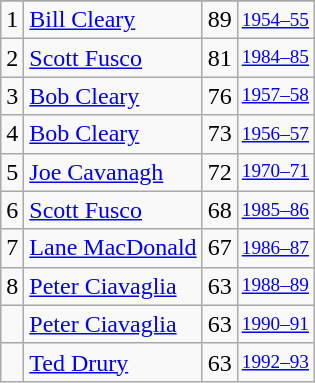<table class="wikitable">
<tr>
</tr>
<tr>
<td>1</td>
<td><a href='#'>Bill Cleary</a></td>
<td>89</td>
<td style="font-size:80%;"><a href='#'>1954–55</a></td>
</tr>
<tr>
<td>2</td>
<td><a href='#'>Scott Fusco</a></td>
<td>81</td>
<td style="font-size:80%;"><a href='#'>1984–85</a></td>
</tr>
<tr>
<td>3</td>
<td><a href='#'>Bob Cleary</a></td>
<td>76</td>
<td style="font-size:80%;"><a href='#'>1957–58</a></td>
</tr>
<tr>
<td>4</td>
<td><a href='#'>Bob Cleary</a></td>
<td>73</td>
<td style="font-size:80%;"><a href='#'>1956–57</a></td>
</tr>
<tr>
<td>5</td>
<td><a href='#'>Joe Cavanagh</a></td>
<td>72</td>
<td style="font-size:80%;"><a href='#'>1970–71</a></td>
</tr>
<tr>
<td>6</td>
<td><a href='#'>Scott Fusco</a></td>
<td>68</td>
<td style="font-size:80%;"><a href='#'>1985–86</a></td>
</tr>
<tr>
<td>7</td>
<td><a href='#'>Lane MacDonald</a></td>
<td>67</td>
<td style="font-size:80%;"><a href='#'>1986–87</a></td>
</tr>
<tr>
<td>8</td>
<td><a href='#'>Peter Ciavaglia</a></td>
<td>63</td>
<td style="font-size:80%;"><a href='#'>1988–89</a></td>
</tr>
<tr>
<td></td>
<td><a href='#'>Peter Ciavaglia</a></td>
<td>63</td>
<td style="font-size:80%;"><a href='#'>1990–91</a></td>
</tr>
<tr>
<td></td>
<td><a href='#'>Ted Drury</a></td>
<td>63</td>
<td style="font-size:80%;"><a href='#'>1992–93</a></td>
</tr>
</table>
